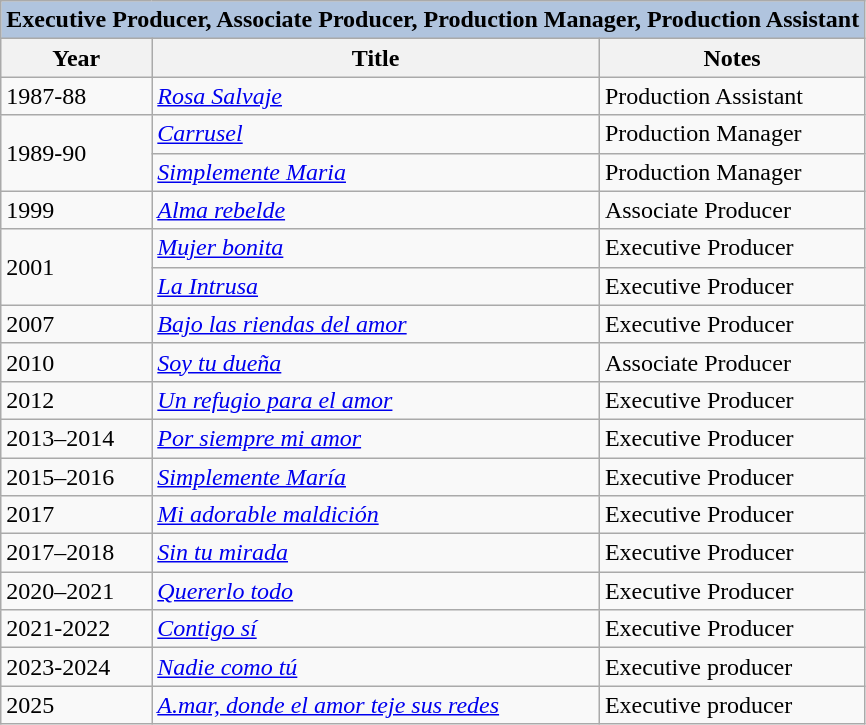<table class="wikitable">
<tr>
<th colspan="5" style="background:LightSteelBlue;">Executive Producer, Associate Producer, Production Manager, Production Assistant</th>
</tr>
<tr>
<th>Year</th>
<th>Title</th>
<th>Notes</th>
</tr>
<tr>
<td>1987-88</td>
<td><em><a href='#'>Rosa Salvaje</a></em></td>
<td>Production Assistant</td>
</tr>
<tr>
<td rowspan=2>1989-90</td>
<td><em><a href='#'>Carrusel</a></em></td>
<td>Production Manager</td>
</tr>
<tr>
<td><em><a href='#'>Simplemente Maria</a></em></td>
<td>Production Manager</td>
</tr>
<tr>
<td>1999</td>
<td><em><a href='#'>Alma rebelde</a></em></td>
<td>Associate Producer</td>
</tr>
<tr>
<td rowspan=2>2001</td>
<td><em><a href='#'>Mujer bonita</a></em></td>
<td>Executive Producer</td>
</tr>
<tr>
<td><em><a href='#'>La Intrusa</a></em></td>
<td>Executive Producer</td>
</tr>
<tr>
<td>2007</td>
<td><em><a href='#'>Bajo las riendas del amor</a></em></td>
<td>Executive Producer</td>
</tr>
<tr>
<td>2010</td>
<td><em><a href='#'>Soy tu dueña</a></em></td>
<td>Associate Producer</td>
</tr>
<tr>
<td>2012</td>
<td><em><a href='#'>Un refugio para el amor</a></em></td>
<td>Executive Producer</td>
</tr>
<tr>
<td>2013–2014</td>
<td><em><a href='#'>Por siempre mi amor</a></em></td>
<td>Executive Producer</td>
</tr>
<tr>
<td>2015–2016</td>
<td><em><a href='#'>Simplemente María</a></em></td>
<td>Executive Producer</td>
</tr>
<tr>
<td>2017</td>
<td><em><a href='#'>Mi adorable maldición</a></em></td>
<td>Executive Producer</td>
</tr>
<tr>
<td>2017–2018</td>
<td><em><a href='#'>Sin tu mirada</a></em></td>
<td>Executive Producer</td>
</tr>
<tr>
<td>2020–2021</td>
<td><em><a href='#'>Quererlo todo</a></em></td>
<td>Executive Producer</td>
</tr>
<tr>
<td>2021-2022</td>
<td><em><a href='#'>Contigo sí</a></em></td>
<td>Executive Producer</td>
</tr>
<tr>
<td>2023-2024</td>
<td><em><a href='#'>Nadie como tú</a></em></td>
<td>Executive producer</td>
</tr>
<tr>
<td>2025</td>
<td><em><a href='#'>A.mar, donde el amor teje sus redes</a></em></td>
<td>Executive producer</td>
</tr>
</table>
